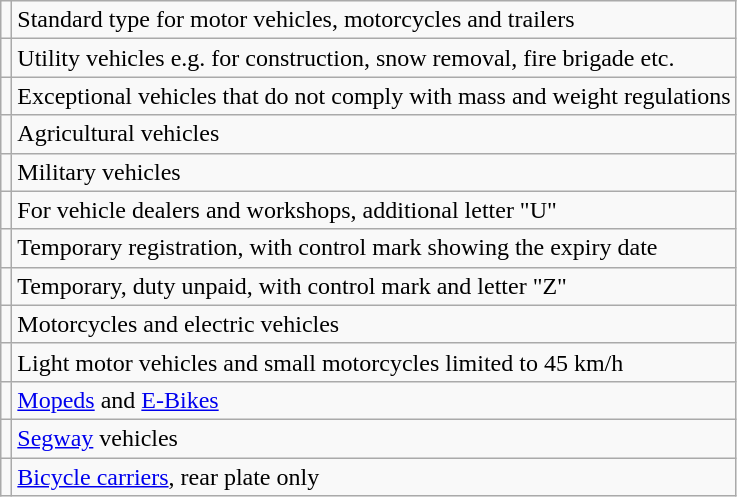<table class="wikitable">
<tr>
<td></td>
<td>Standard type for motor vehicles, motorcycles and trailers</td>
</tr>
<tr>
<td></td>
<td>Utility vehicles e.g. for construction, snow removal, fire brigade etc.</td>
</tr>
<tr>
<td></td>
<td>Exceptional vehicles that do not comply with mass and weight regulations</td>
</tr>
<tr>
<td></td>
<td>Agricultural vehicles</td>
</tr>
<tr>
<td></td>
<td>Military vehicles</td>
</tr>
<tr>
<td></td>
<td>For vehicle dealers and workshops, additional letter "U"</td>
</tr>
<tr>
<td></td>
<td>Temporary registration, with control mark showing the expiry date</td>
</tr>
<tr>
<td></td>
<td>Temporary, duty unpaid, with control mark and letter "Z"</td>
</tr>
<tr>
<td></td>
<td>Motorcycles and electric vehicles</td>
</tr>
<tr>
<td></td>
<td>Light motor vehicles and small motorcycles limited to 45 km/h</td>
</tr>
<tr>
<td></td>
<td><a href='#'>Mopeds</a> and <a href='#'>E-Bikes</a></td>
</tr>
<tr>
<td></td>
<td><a href='#'>Segway</a> vehicles</td>
</tr>
<tr>
<td></td>
<td><a href='#'>Bicycle carriers</a>, rear plate only</td>
</tr>
</table>
